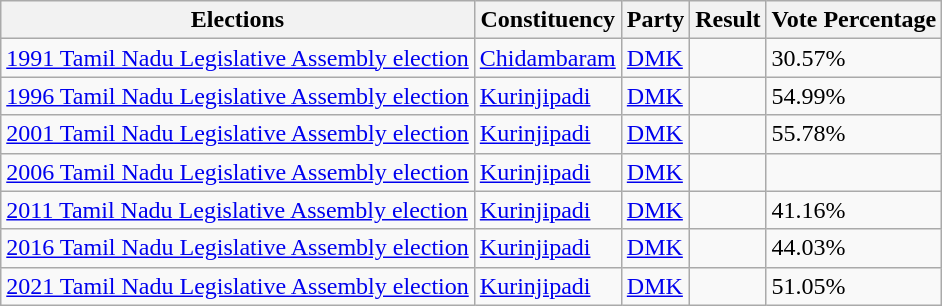<table class="wikitable">
<tr>
<th>Elections</th>
<th>Constituency</th>
<th>Party</th>
<th>Result</th>
<th>Vote Percentage</th>
</tr>
<tr>
<td><a href='#'>1991 Tamil Nadu Legislative Assembly election</a></td>
<td><a href='#'>Chidambaram</a></td>
<td><a href='#'>DMK</a></td>
<td></td>
<td>30.57%</td>
</tr>
<tr>
<td><a href='#'>1996 Tamil Nadu Legislative Assembly election</a></td>
<td><a href='#'>Kurinjipadi</a></td>
<td><a href='#'>DMK</a></td>
<td></td>
<td>54.99%</td>
</tr>
<tr>
<td><a href='#'>2001 Tamil Nadu Legislative Assembly election</a></td>
<td><a href='#'>Kurinjipadi</a></td>
<td><a href='#'>DMK</a></td>
<td></td>
<td>55.78%</td>
</tr>
<tr>
<td><a href='#'>2006 Tamil Nadu Legislative Assembly election</a></td>
<td><a href='#'>Kurinjipadi</a></td>
<td><a href='#'>DMK</a></td>
<td></td>
<td></td>
</tr>
<tr>
<td><a href='#'>2011 Tamil Nadu Legislative Assembly election</a></td>
<td><a href='#'>Kurinjipadi</a></td>
<td><a href='#'>DMK</a></td>
<td></td>
<td>41.16%</td>
</tr>
<tr>
<td><a href='#'>2016 Tamil Nadu Legislative Assembly election</a></td>
<td><a href='#'>Kurinjipadi</a></td>
<td><a href='#'>DMK</a></td>
<td></td>
<td>44.03%</td>
</tr>
<tr>
<td><a href='#'>2021 Tamil Nadu Legislative Assembly election</a></td>
<td><a href='#'>Kurinjipadi</a></td>
<td><a href='#'>DMK</a></td>
<td></td>
<td>51.05%</td>
</tr>
</table>
